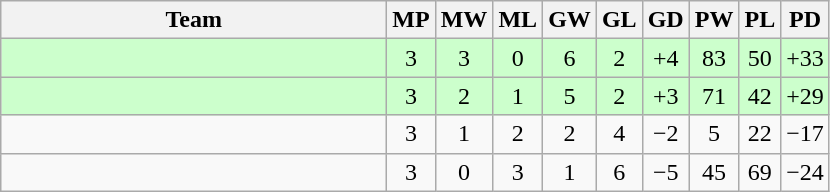<table class=wikitable style="text-align:center">
<tr>
<th width=250>Team</th>
<th width=20>MP</th>
<th width=20>MW</th>
<th width=20>ML</th>
<th width=20>GW</th>
<th width=20>GL</th>
<th width=20>GD</th>
<th width=20>PW</th>
<th width=20>PL</th>
<th width=20>PD</th>
</tr>
<tr style="background:#cfc;">
<td align=left><br></td>
<td>3</td>
<td>3</td>
<td>0</td>
<td>6</td>
<td>2</td>
<td>+4</td>
<td>83</td>
<td>50</td>
<td>+33</td>
</tr>
<tr style="background:#cfc;">
<td align=left><br></td>
<td>3</td>
<td>2</td>
<td>1</td>
<td>5</td>
<td>2</td>
<td>+3</td>
<td>71</td>
<td>42</td>
<td>+29</td>
</tr>
<tr>
<td align=left><br></td>
<td>3</td>
<td>1</td>
<td>2</td>
<td>2</td>
<td>4</td>
<td>−2</td>
<td>5</td>
<td>22</td>
<td>−17</td>
</tr>
<tr>
<td align=left><br></td>
<td>3</td>
<td>0</td>
<td>3</td>
<td>1</td>
<td>6</td>
<td>−5</td>
<td>45</td>
<td>69</td>
<td>−24</td>
</tr>
</table>
